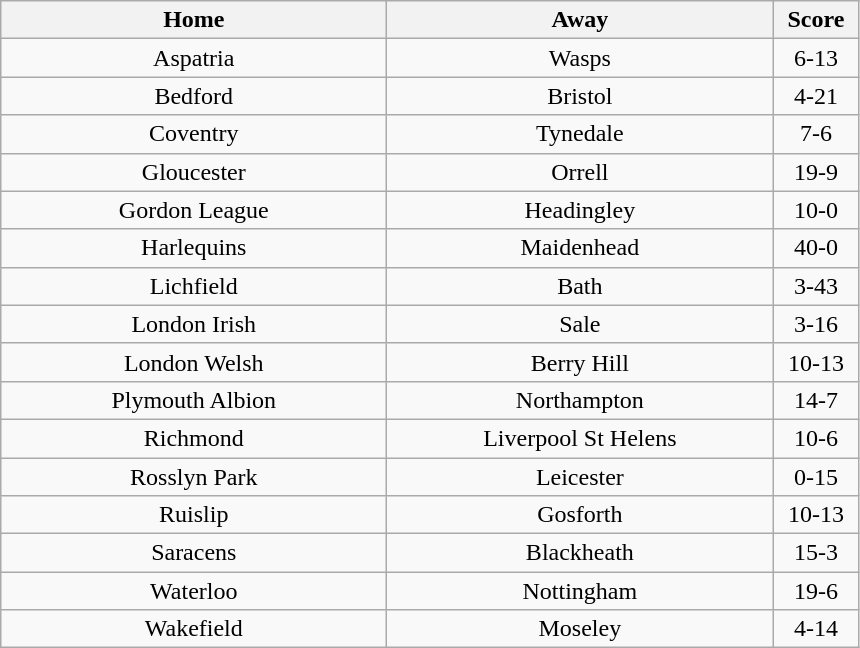<table class="wikitable" style="text-align: center">
<tr>
<th width=250>Home</th>
<th width=250>Away</th>
<th width=50>Score</th>
</tr>
<tr>
<td>Aspatria</td>
<td>Wasps</td>
<td>6-13</td>
</tr>
<tr>
<td>Bedford</td>
<td>Bristol</td>
<td>4-21</td>
</tr>
<tr>
<td>Coventry</td>
<td>Tynedale</td>
<td>7-6</td>
</tr>
<tr>
<td>Gloucester</td>
<td>Orrell</td>
<td>19-9</td>
</tr>
<tr>
<td>Gordon League</td>
<td>Headingley</td>
<td>10-0</td>
</tr>
<tr>
<td>Harlequins</td>
<td>Maidenhead</td>
<td>40-0</td>
</tr>
<tr>
<td>Lichfield</td>
<td>Bath</td>
<td>3-43</td>
</tr>
<tr>
<td>London Irish</td>
<td>Sale</td>
<td>3-16</td>
</tr>
<tr>
<td>London Welsh</td>
<td>Berry Hill</td>
<td>10-13</td>
</tr>
<tr>
<td>Plymouth Albion</td>
<td>Northampton</td>
<td>14-7</td>
</tr>
<tr>
<td>Richmond</td>
<td>Liverpool St Helens</td>
<td>10-6</td>
</tr>
<tr>
<td>Rosslyn Park</td>
<td>Leicester</td>
<td>0-15</td>
</tr>
<tr>
<td>Ruislip</td>
<td>Gosforth</td>
<td>10-13</td>
</tr>
<tr>
<td>Saracens</td>
<td>Blackheath</td>
<td>15-3</td>
</tr>
<tr>
<td>Waterloo</td>
<td>Nottingham</td>
<td>19-6</td>
</tr>
<tr>
<td>Wakefield</td>
<td>Moseley</td>
<td>4-14</td>
</tr>
</table>
